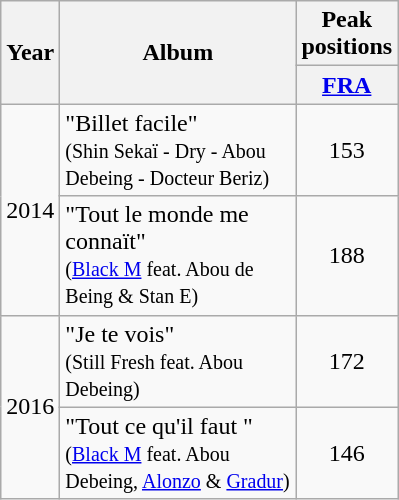<table class="wikitable">
<tr>
<th align="center" rowspan="2" width="10">Year</th>
<th align="center" rowspan="2" width="150">Album</th>
<th align="center" colspan="1" width="20">Peak positions</th>
</tr>
<tr>
<th><a href='#'>FRA</a><br></th>
</tr>
<tr>
<td rowspan=2>2014</td>
<td>"Billet facile"<br><small>(Shin Sekaï - Dry - Abou Debeing - Docteur Beriz)</small></td>
<td style="text-align:center;">153</td>
</tr>
<tr>
<td>"Tout le monde me connaït"<br><small>(<a href='#'>Black M</a> feat. Abou de Being & Stan E)</small></td>
<td style="text-align:center;">188</td>
</tr>
<tr>
<td rowspan=2>2016</td>
<td>"Je te vois"<br><small>(Still Fresh feat. Abou Debeing)</small></td>
<td style="text-align:center;">172</td>
</tr>
<tr>
<td>"Tout ce qu'il faut "<br><small>(<a href='#'>Black M</a> feat. Abou Debeing, <a href='#'>Alonzo</a> & <a href='#'>Gradur</a>)</small></td>
<td style="text-align:center;">146</td>
</tr>
</table>
